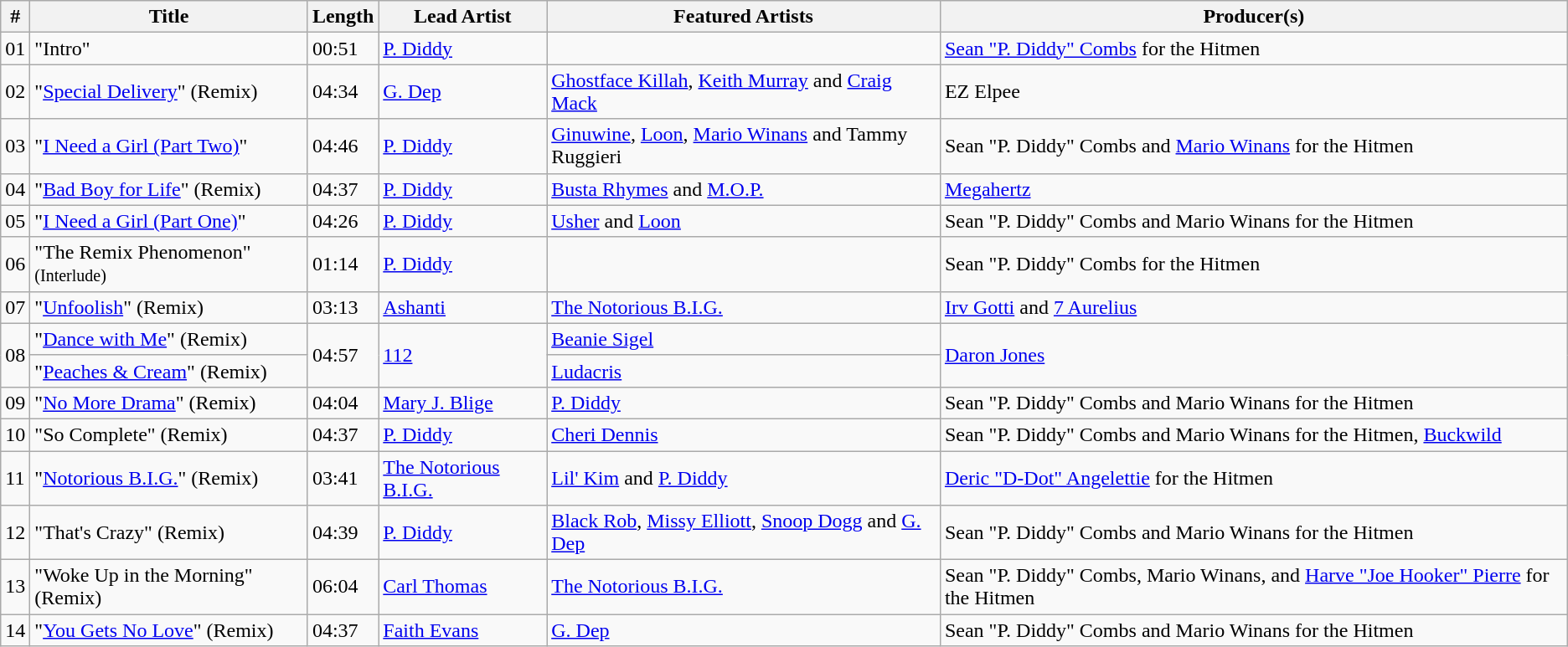<table class="wikitable">
<tr>
<th align="center">#</th>
<th align="center" width>Title</th>
<th align="center" width>Length</th>
<th align="center" width>Lead Artist</th>
<th align="center" width>Featured Artists</th>
<th align="center" width>Producer(s)</th>
</tr>
<tr>
<td>01</td>
<td>"Intro"</td>
<td>00:51</td>
<td><a href='#'>P. Diddy</a></td>
<td></td>
<td><a href='#'>Sean "P. Diddy" Combs</a> for the Hitmen</td>
</tr>
<tr>
<td>02</td>
<td>"<a href='#'>Special Delivery</a>" (Remix)</td>
<td>04:34</td>
<td><a href='#'>G. Dep</a></td>
<td><a href='#'>Ghostface Killah</a>, <a href='#'>Keith Murray</a> and <a href='#'>Craig Mack</a></td>
<td>EZ Elpee</td>
</tr>
<tr>
<td>03</td>
<td>"<a href='#'>I Need a Girl (Part Two)</a>"</td>
<td>04:46</td>
<td><a href='#'>P. Diddy</a></td>
<td><a href='#'>Ginuwine</a>, <a href='#'>Loon</a>, <a href='#'>Mario Winans</a> and Tammy Ruggieri</td>
<td>Sean "P. Diddy" Combs and <a href='#'>Mario Winans</a> for the Hitmen</td>
</tr>
<tr>
<td>04</td>
<td>"<a href='#'>Bad Boy for Life</a>" (Remix)</td>
<td>04:37</td>
<td><a href='#'>P. Diddy</a></td>
<td><a href='#'>Busta Rhymes</a> and <a href='#'>M.O.P.</a></td>
<td><a href='#'>Megahertz</a></td>
</tr>
<tr>
<td>05</td>
<td>"<a href='#'>I Need a Girl (Part One)</a>"</td>
<td>04:26</td>
<td><a href='#'>P. Diddy</a></td>
<td><a href='#'>Usher</a> and <a href='#'>Loon</a></td>
<td>Sean "P. Diddy" Combs and Mario Winans for the Hitmen</td>
</tr>
<tr>
<td>06</td>
<td>"The Remix Phenomenon" <small>(Interlude)</small></td>
<td>01:14</td>
<td><a href='#'>P. Diddy</a></td>
<td></td>
<td>Sean "P. Diddy" Combs for the Hitmen</td>
</tr>
<tr>
<td>07</td>
<td>"<a href='#'>Unfoolish</a>" (Remix)</td>
<td>03:13</td>
<td><a href='#'>Ashanti</a></td>
<td><a href='#'>The Notorious B.I.G.</a></td>
<td><a href='#'>Irv Gotti</a> and <a href='#'>7 Aurelius</a></td>
</tr>
<tr>
<td rowspan="2">08</td>
<td>"<a href='#'>Dance with Me</a>" (Remix)</td>
<td rowspan="2">04:57</td>
<td rowspan="2"><a href='#'>112</a></td>
<td><a href='#'>Beanie Sigel</a></td>
<td rowspan="2"><a href='#'>Daron Jones</a></td>
</tr>
<tr>
<td>"<a href='#'>Peaches & Cream</a>" (Remix)</td>
<td><a href='#'>Ludacris</a></td>
</tr>
<tr>
<td>09</td>
<td>"<a href='#'>No More Drama</a>" (Remix)</td>
<td>04:04</td>
<td><a href='#'>Mary J. Blige</a></td>
<td><a href='#'>P. Diddy</a></td>
<td>Sean "P. Diddy" Combs and Mario Winans for the Hitmen</td>
</tr>
<tr>
<td>10</td>
<td>"So Complete" (Remix)</td>
<td>04:37</td>
<td><a href='#'>P. Diddy</a></td>
<td><a href='#'>Cheri Dennis</a></td>
<td>Sean "P. Diddy" Combs and Mario Winans for the Hitmen, <a href='#'>Buckwild</a></td>
</tr>
<tr>
<td>11</td>
<td>"<a href='#'>Notorious B.I.G.</a>" (Remix)</td>
<td>03:41</td>
<td><a href='#'>The Notorious B.I.G.</a></td>
<td><a href='#'>Lil' Kim</a> and <a href='#'>P. Diddy</a></td>
<td><a href='#'>Deric "D-Dot" Angelettie</a> for the Hitmen</td>
</tr>
<tr>
<td>12</td>
<td>"That's Crazy" (Remix)</td>
<td>04:39</td>
<td><a href='#'>P. Diddy</a></td>
<td><a href='#'>Black Rob</a>, <a href='#'>Missy Elliott</a>, <a href='#'>Snoop Dogg</a> and <a href='#'>G. Dep</a></td>
<td>Sean "P. Diddy" Combs and Mario Winans for the Hitmen</td>
</tr>
<tr>
<td>13</td>
<td>"Woke Up in the Morning" (Remix)</td>
<td>06:04</td>
<td><a href='#'>Carl Thomas</a></td>
<td><a href='#'>The Notorious B.I.G.</a></td>
<td>Sean "P. Diddy" Combs, Mario Winans, and <a href='#'>Harve "Joe Hooker" Pierre</a> for the Hitmen</td>
</tr>
<tr>
<td>14</td>
<td>"<a href='#'>You Gets No Love</a>" (Remix)</td>
<td>04:37</td>
<td><a href='#'>Faith Evans</a></td>
<td><a href='#'>G. Dep</a></td>
<td>Sean "P. Diddy" Combs and Mario Winans for the Hitmen</td>
</tr>
</table>
